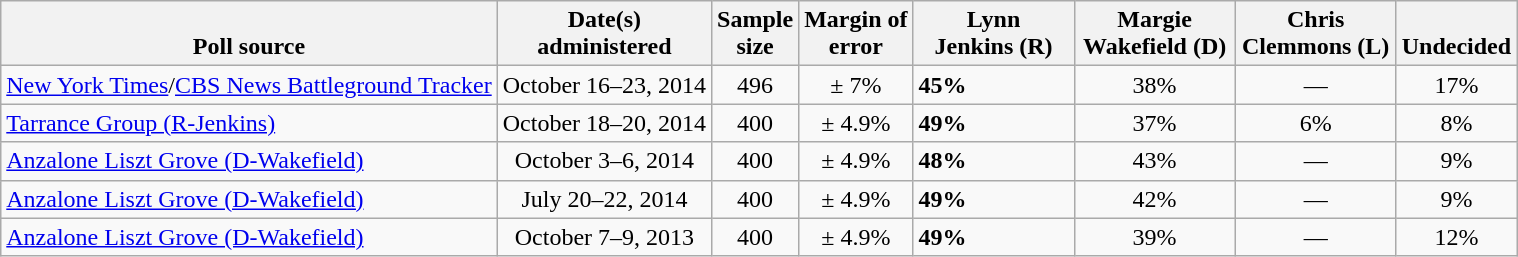<table class="wikitable">
<tr valign= bottom>
<th>Poll source</th>
<th>Date(s)<br>administered</th>
<th>Sample<br>size</th>
<th>Margin of<br>error</th>
<th style="width:100px;">Lynn<br>Jenkins (R)</th>
<th style="width:100px;">Margie<br>Wakefield (D)</th>
<th style="width:100px;">Chris<br>Clemmons (L)</th>
<th>Undecided</th>
</tr>
<tr>
<td><a href='#'>New York Times</a>/<a href='#'>CBS News Battleground Tracker</a></td>
<td align=center>October 16–23, 2014</td>
<td align=center>496</td>
<td align=center>± 7%</td>
<td><strong>45%</strong></td>
<td align=center>38%</td>
<td align=center>—</td>
<td align=center>17%</td>
</tr>
<tr>
<td><a href='#'>Tarrance Group (R-Jenkins)</a></td>
<td align=center>October 18–20, 2014</td>
<td align=center>400</td>
<td align=center>± 4.9%</td>
<td><strong>49%</strong></td>
<td align=center>37%</td>
<td align=center>6%</td>
<td align=center>8%</td>
</tr>
<tr>
<td><a href='#'>Anzalone Liszt Grove (D-Wakefield)</a></td>
<td align=center>October 3–6, 2014</td>
<td align=center>400</td>
<td align=center>± 4.9%</td>
<td><strong>48%</strong></td>
<td align=center>43%</td>
<td align=center>—</td>
<td align=center>9%</td>
</tr>
<tr>
<td><a href='#'>Anzalone Liszt Grove (D-Wakefield)</a></td>
<td align=center>July 20–22, 2014</td>
<td align=center>400</td>
<td align=center>± 4.9%</td>
<td><strong>49%</strong></td>
<td align=center>42%</td>
<td align=center>—</td>
<td align=center>9%</td>
</tr>
<tr>
<td><a href='#'>Anzalone Liszt Grove (D-Wakefield)</a></td>
<td align=center>October 7–9, 2013</td>
<td align=center>400</td>
<td align=center>± 4.9%</td>
<td><strong>49%</strong></td>
<td align=center>39%</td>
<td align=center>—</td>
<td align=center>12%</td>
</tr>
</table>
